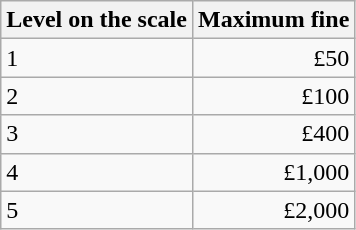<table class="wikitable">
<tr>
<th>Level on the scale</th>
<th>Maximum fine</th>
</tr>
<tr>
<td>1</td>
<td align="right">£50</td>
</tr>
<tr>
<td>2</td>
<td align="right">£100</td>
</tr>
<tr>
<td>3</td>
<td align="right">£400</td>
</tr>
<tr>
<td>4</td>
<td align="right">£1,000</td>
</tr>
<tr>
<td>5</td>
<td align="right">£2,000</td>
</tr>
</table>
